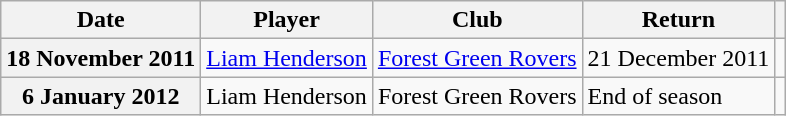<table class="wikitable plainrowheaders">
<tr>
<th scope=col>Date</th>
<th scope=col>Player</th>
<th scope=col>Club</th>
<th scope=col>Return</th>
<th scope=col class=unsortable></th>
</tr>
<tr>
<th scope=row>18 November 2011</th>
<td><a href='#'>Liam Henderson</a></td>
<td><a href='#'>Forest Green Rovers</a></td>
<td>21 December 2011</td>
<td style="text-align:center;"></td>
</tr>
<tr>
<th scope=row>6 January 2012</th>
<td>Liam Henderson</td>
<td>Forest Green Rovers</td>
<td>End of season</td>
<td style="text-align:center;"></td>
</tr>
</table>
